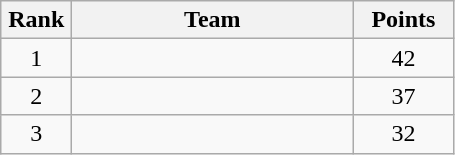<table class="wikitable" style="text-align:center;">
<tr>
<th width=40>Rank</th>
<th width=180>Team</th>
<th width=60>Points</th>
</tr>
<tr>
<td>1</td>
<td align=left></td>
<td>42</td>
</tr>
<tr>
<td>2</td>
<td align=left></td>
<td>37</td>
</tr>
<tr>
<td>3</td>
<td align=left></td>
<td>32</td>
</tr>
</table>
